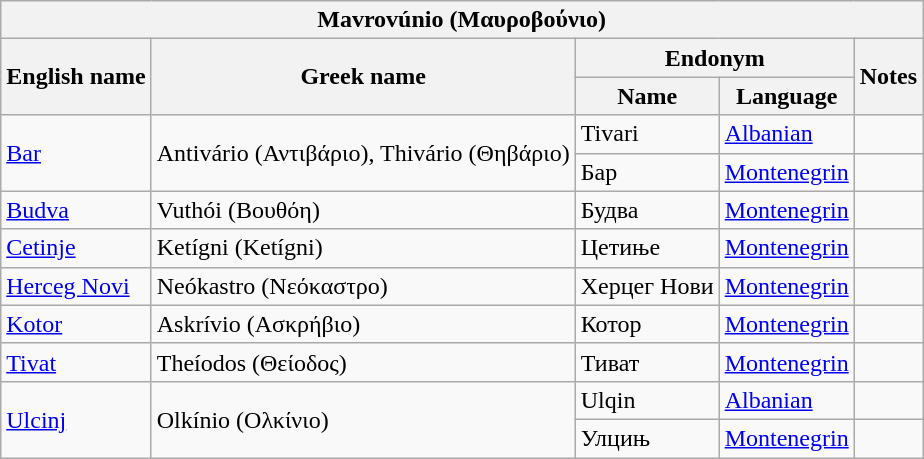<table class="wikitable sortable">
<tr>
<th colspan="5"> Mavrovúnio (<strong>Μαυροβούνιο</strong>)</th>
</tr>
<tr>
<th rowspan="2">English name</th>
<th rowspan="2">Greek name</th>
<th colspan="2">Endonym</th>
<th rowspan="2">Notes</th>
</tr>
<tr>
<th>Name</th>
<th>Language</th>
</tr>
<tr>
<td rowspan="2"><a href='#'>Bar</a></td>
<td rowspan="2">Antivário (Αντιβάριο), Thivário (Θηβάριο)</td>
<td>Tivari</td>
<td><a href='#'>Albanian</a></td>
<td></td>
</tr>
<tr>
<td>Бар</td>
<td><a href='#'>Montenegrin</a></td>
<td></td>
</tr>
<tr>
<td><a href='#'>Budva</a></td>
<td>Vuthói (Βουθόη)</td>
<td>Будва</td>
<td><a href='#'>Montenegrin</a></td>
<td></td>
</tr>
<tr>
<td><a href='#'>Cetinje</a></td>
<td>Ketígni (Ketígni)</td>
<td>Цетиње</td>
<td><a href='#'>Montenegrin</a></td>
<td></td>
</tr>
<tr>
<td><a href='#'>Herceg Novi</a></td>
<td>Neókastro (Νεόκαστρο)</td>
<td>Херцег Нови</td>
<td><a href='#'>Montenegrin</a></td>
<td></td>
</tr>
<tr>
<td><a href='#'>Kotor</a></td>
<td>Askrívio (Ασκρήβιο)</td>
<td>Котор</td>
<td><a href='#'>Montenegrin</a></td>
<td></td>
</tr>
<tr>
<td><a href='#'>Tivat</a></td>
<td>Theíodos (Θείοδος)</td>
<td>Тиват</td>
<td><a href='#'>Montenegrin</a></td>
<td></td>
</tr>
<tr>
<td rowspan="2"><a href='#'>Ulcinj</a></td>
<td rowspan="2">Olkínio (Ολκίνιο)</td>
<td>Ulqin</td>
<td><a href='#'>Albanian</a></td>
<td></td>
</tr>
<tr>
<td>Улцињ</td>
<td><a href='#'>Montenegrin</a></td>
<td></td>
</tr>
</table>
